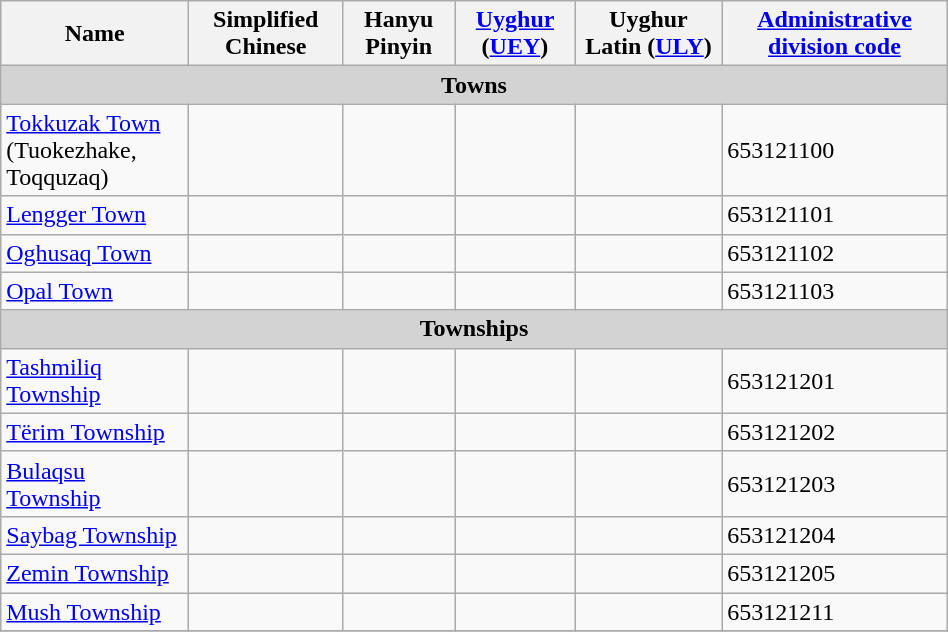<table class="wikitable" align="center" style="width:50%; border="1">
<tr>
<th>Name</th>
<th>Simplified Chinese</th>
<th>Hanyu Pinyin</th>
<th><a href='#'>Uyghur</a> (<a href='#'>UEY</a>)</th>
<th>Uyghur Latin (<a href='#'>ULY</a>)</th>
<th><a href='#'>Administrative division code</a></th>
</tr>
<tr>
<td colspan="7"  style="text-align:center; background:#d3d3d3;"><strong>Towns</strong></td>
</tr>
<tr --------->
<td><a href='#'>Tokkuzak Town</a><br>(Tuokezhake, Toqquzaq)</td>
<td></td>
<td></td>
<td></td>
<td></td>
<td>653121100</td>
</tr>
<tr>
<td><a href='#'>Lengger Town</a></td>
<td></td>
<td></td>
<td></td>
<td></td>
<td>653121101</td>
</tr>
<tr>
<td><a href='#'>Oghusaq Town</a></td>
<td></td>
<td></td>
<td></td>
<td></td>
<td>653121102</td>
</tr>
<tr>
<td><a href='#'>Opal Town</a></td>
<td></td>
<td></td>
<td></td>
<td></td>
<td>653121103</td>
</tr>
<tr --------->
<td colspan="7"  style="text-align:center; background:#d3d3d3;"><strong>Townships</strong></td>
</tr>
<tr --------->
<td><a href='#'>Tashmiliq Township</a></td>
<td></td>
<td></td>
<td></td>
<td></td>
<td>653121201</td>
</tr>
<tr>
<td><a href='#'>Tërim Township</a></td>
<td></td>
<td></td>
<td></td>
<td></td>
<td>653121202</td>
</tr>
<tr>
<td><a href='#'>Bulaqsu Township</a></td>
<td></td>
<td></td>
<td></td>
<td></td>
<td>653121203</td>
</tr>
<tr>
<td><a href='#'>Saybag Township</a></td>
<td></td>
<td></td>
<td></td>
<td></td>
<td>653121204</td>
</tr>
<tr>
<td><a href='#'>Zemin Township</a></td>
<td></td>
<td></td>
<td></td>
<td></td>
<td>653121205</td>
</tr>
<tr>
<td><a href='#'>Mush Township</a></td>
<td></td>
<td></td>
<td></td>
<td></td>
<td>653121211</td>
</tr>
<tr>
</tr>
</table>
